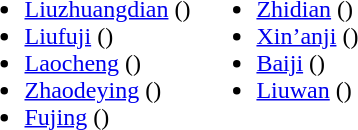<table>
<tr>
<td valign="top"><br><ul><li><a href='#'>Liuzhuangdian</a> ()</li><li><a href='#'>Liufuji</a> ()</li><li><a href='#'>Laocheng</a> ()</li><li><a href='#'>Zhaodeying</a> ()</li><li><a href='#'>Fujing</a> ()</li></ul></td>
<td valign="top"><br><ul><li><a href='#'>Zhidian</a> ()</li><li><a href='#'>Xin’anji</a> ()</li><li><a href='#'>Baiji</a> ()</li><li><a href='#'>Liuwan</a> ()</li></ul></td>
</tr>
</table>
